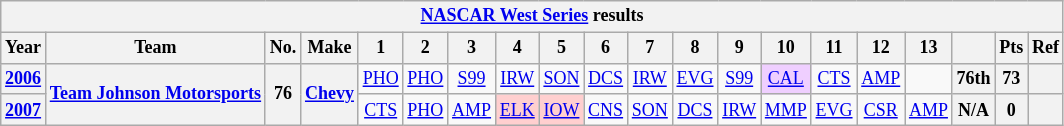<table class="wikitable" style="text-align:center; font-size:75%">
<tr>
<th colspan=20><a href='#'>NASCAR West Series</a> results</th>
</tr>
<tr>
<th>Year</th>
<th>Team</th>
<th>No.</th>
<th>Make</th>
<th>1</th>
<th>2</th>
<th>3</th>
<th>4</th>
<th>5</th>
<th>6</th>
<th>7</th>
<th>8</th>
<th>9</th>
<th>10</th>
<th>11</th>
<th>12</th>
<th>13</th>
<th></th>
<th>Pts</th>
<th>Ref</th>
</tr>
<tr>
<th><a href='#'>2006</a></th>
<th rowspan=2><a href='#'>Team Johnson Motorsports</a></th>
<th rowspan=2>76</th>
<th rowspan=2><a href='#'>Chevy</a></th>
<td><a href='#'>PHO</a></td>
<td><a href='#'>PHO</a></td>
<td><a href='#'>S99</a></td>
<td><a href='#'>IRW</a></td>
<td><a href='#'>SON</a></td>
<td><a href='#'>DCS</a></td>
<td><a href='#'>IRW</a></td>
<td><a href='#'>EVG</a></td>
<td><a href='#'>S99</a></td>
<td style="background:#EFCFFF;"><a href='#'>CAL</a><br></td>
<td><a href='#'>CTS</a></td>
<td><a href='#'>AMP</a></td>
<td></td>
<th>76th</th>
<th>73</th>
<th></th>
</tr>
<tr>
<th><a href='#'>2007</a></th>
<td><a href='#'>CTS</a></td>
<td><a href='#'>PHO</a></td>
<td><a href='#'>AMP</a></td>
<td style="background:#FFCFCF;"><a href='#'>ELK</a><br></td>
<td style="background:#FFCFCF;"><a href='#'>IOW</a><br></td>
<td><a href='#'>CNS</a></td>
<td><a href='#'>SON</a></td>
<td><a href='#'>DCS</a></td>
<td><a href='#'>IRW</a></td>
<td><a href='#'>MMP</a></td>
<td><a href='#'>EVG</a></td>
<td><a href='#'>CSR</a></td>
<td><a href='#'>AMP</a></td>
<th>N/A</th>
<th>0</th>
<th></th>
</tr>
</table>
